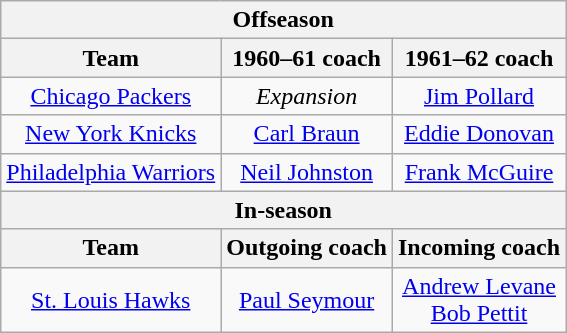<table class="wikitable" style="text-align: center">
<tr>
<th colspan="3">Offseason</th>
</tr>
<tr>
<th>Team</th>
<th>1960–61 coach</th>
<th>1961–62 coach</th>
</tr>
<tr>
<td><a href='#'>Chicago Packers</a></td>
<td><em>Expansion</em></td>
<td><a href='#'>Jim Pollard</a></td>
</tr>
<tr>
<td><a href='#'>New York Knicks</a></td>
<td><a href='#'>Carl Braun</a></td>
<td><a href='#'>Eddie Donovan</a></td>
</tr>
<tr>
<td><a href='#'>Philadelphia Warriors</a></td>
<td><a href='#'>Neil Johnston</a></td>
<td><a href='#'>Frank McGuire</a></td>
</tr>
<tr>
<th colspan="3">In-season</th>
</tr>
<tr>
<th>Team</th>
<th>Outgoing coach</th>
<th>Incoming coach</th>
</tr>
<tr>
<td><a href='#'>St. Louis Hawks</a></td>
<td><a href='#'>Paul Seymour</a></td>
<td><a href='#'>Andrew Levane</a><br><a href='#'>Bob Pettit</a></td>
</tr>
</table>
